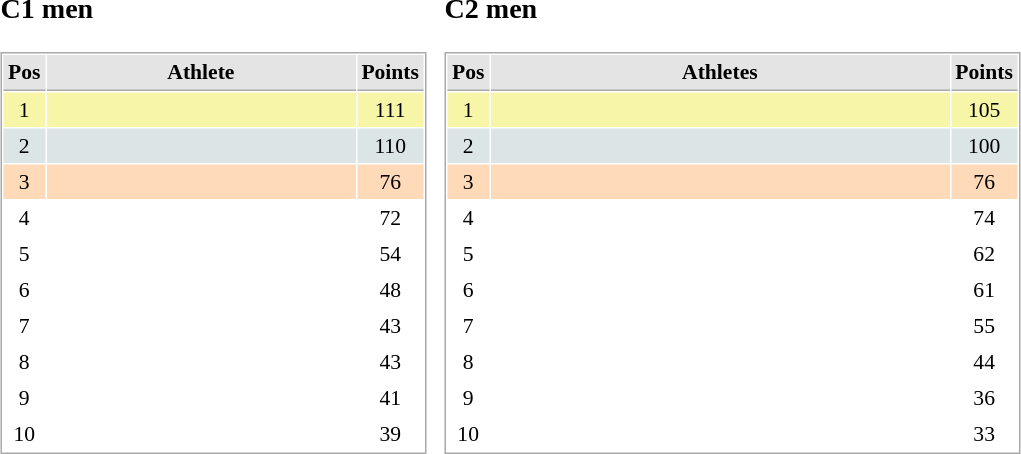<table border="0" cellspacing="10">
<tr>
<td><br><h3>C1 men</h3><table cellspacing="1" cellpadding="3" style="border:1px solid #AAAAAA;font-size:90%">
<tr bgcolor="#E4E4E4">
<th style="border-bottom:1px solid #AAAAAA" width=10>Pos</th>
<th style="border-bottom:1px solid #AAAAAA" width=200>Athlete</th>
<th style="border-bottom:1px solid #AAAAAA" width=20>Points</th>
</tr>
<tr align="center"  bgcolor="#F7F6A8">
<td>1</td>
<td align="left"></td>
<td>111</td>
</tr>
<tr align="center"  bgcolor="#DCE5E5">
<td>2</td>
<td align="left"></td>
<td>110</td>
</tr>
<tr align="center" bgcolor="#FFDAB9">
<td>3</td>
<td align="left"></td>
<td>76</td>
</tr>
<tr align="center">
<td>4</td>
<td align="left"></td>
<td>72</td>
</tr>
<tr align="center">
<td>5</td>
<td align="left"></td>
<td>54</td>
</tr>
<tr align="center">
<td>6</td>
<td align="left"></td>
<td>48</td>
</tr>
<tr align="center">
<td>7</td>
<td align="left"></td>
<td>43</td>
</tr>
<tr align="center">
<td>8</td>
<td align="left"></td>
<td>43</td>
</tr>
<tr align="center">
<td>9</td>
<td align="left"></td>
<td>41</td>
</tr>
<tr align="center">
<td>10</td>
<td align="left"></td>
<td>39</td>
</tr>
</table>
</td>
<td><br><h3>C2 men</h3><table cellspacing="1" cellpadding="3" style="border:1px solid #AAAAAA;font-size:90%">
<tr bgcolor="#E4E4E4">
<th style="border-bottom:1px solid #AAAAAA" width=10>Pos</th>
<th style="border-bottom:1px solid #AAAAAA" width=300>Athletes</th>
<th style="border-bottom:1px solid #AAAAAA" width=20>Points</th>
</tr>
<tr align="center"  bgcolor="#F7F6A8">
<td>1</td>
<td align="left"></td>
<td>105</td>
</tr>
<tr align="center"  bgcolor="#DCE5E5">
<td>2</td>
<td align="left"></td>
<td>100</td>
</tr>
<tr align="center" bgcolor="#FFDAB9">
<td>3</td>
<td align="left"></td>
<td>76</td>
</tr>
<tr align="center">
<td>4</td>
<td align="left"></td>
<td>74</td>
</tr>
<tr align="center">
<td>5</td>
<td align="left"></td>
<td>62</td>
</tr>
<tr align="center">
<td>6</td>
<td align="left"></td>
<td>61</td>
</tr>
<tr align="center">
<td>7</td>
<td align="left"></td>
<td>55</td>
</tr>
<tr align="center">
<td>8</td>
<td align="left"></td>
<td>44</td>
</tr>
<tr align="center">
<td>9</td>
<td align="left"></td>
<td>36</td>
</tr>
<tr align="center">
<td>10</td>
<td align="left"></td>
<td>33</td>
</tr>
</table>
</td>
</tr>
</table>
